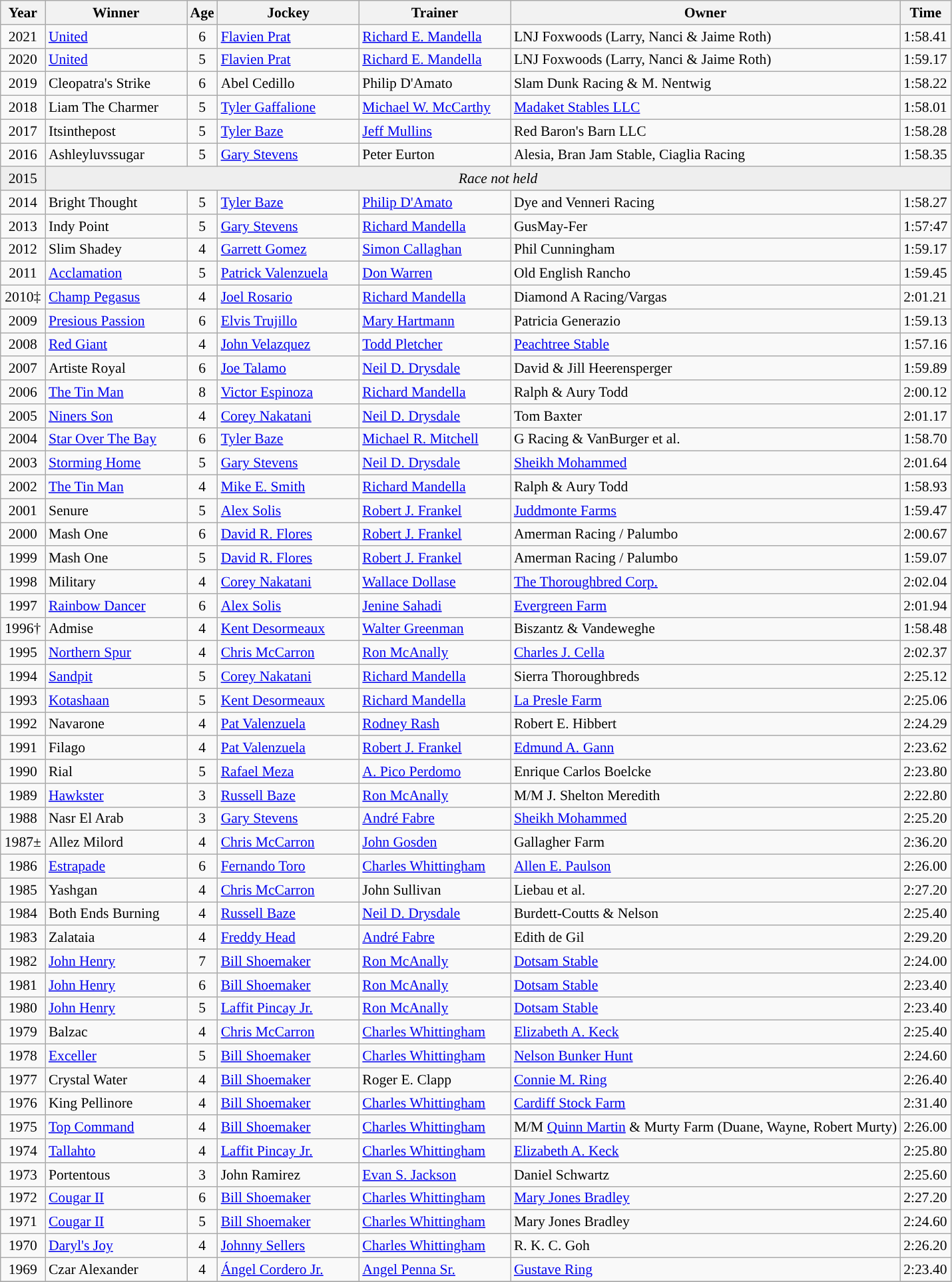<table class="wikitable sortable" style="font-size:90%">
<tr>
<th style="width:38px">Year<br></th>
<th style="width:135px">Winner<br></th>
<th>Age<br></th>
<th style="width:135px">Jockey<br></th>
<th style="width:145px">Trainer<br></th>
<th style="width:">Owner<br></th>
<th>Time</th>
</tr>
<tr>
<td align=center>2021</td>
<td><a href='#'>United</a></td>
<td align=center>6</td>
<td><a href='#'>Flavien Prat</a></td>
<td><a href='#'>Richard E. Mandella</a></td>
<td>LNJ Foxwoods (Larry, Nanci & Jaime Roth)</td>
<td>1:58.41</td>
</tr>
<tr>
<td align=center>2020</td>
<td><a href='#'>United</a></td>
<td align=center>5</td>
<td><a href='#'>Flavien Prat</a></td>
<td><a href='#'>Richard E. Mandella</a></td>
<td>LNJ Foxwoods (Larry, Nanci & Jaime Roth)</td>
<td>1:59.17</td>
</tr>
<tr>
<td align=center>2019</td>
<td>Cleopatra's Strike</td>
<td align=center>6</td>
<td>Abel Cedillo</td>
<td>Philip D'Amato</td>
<td>Slam Dunk Racing & M. Nentwig</td>
<td>1:58.22</td>
</tr>
<tr>
<td align=center>2018</td>
<td>Liam The Charmer</td>
<td align=center>5</td>
<td><a href='#'>Tyler Gaffalione</a></td>
<td><a href='#'>Michael W. McCarthy</a></td>
<td><a href='#'>Madaket Stables LLC</a></td>
<td>1:58.01</td>
</tr>
<tr>
<td align=center>2017</td>
<td>Itsinthepost</td>
<td align=center>5</td>
<td><a href='#'>Tyler Baze</a></td>
<td><a href='#'>Jeff Mullins</a></td>
<td>Red Baron's Barn LLC</td>
<td>1:58.28</td>
</tr>
<tr>
<td align=center>2016</td>
<td>Ashleyluvssugar</td>
<td align=center>5</td>
<td><a href='#'>Gary Stevens</a></td>
<td>Peter Eurton</td>
<td>Alesia, Bran Jam Stable, Ciaglia Racing</td>
<td>1:58.35</td>
</tr>
<tr bgcolor="#eeeeee">
<td align=center>2015</td>
<td align=center  colspan=7><em>Race not held</em></td>
</tr>
<tr>
<td align=center>2014</td>
<td>Bright Thought</td>
<td align=center>5</td>
<td><a href='#'>Tyler Baze</a></td>
<td><a href='#'>Philip D'Amato</a></td>
<td>Dye and Venneri Racing</td>
<td>1:58.27</td>
</tr>
<tr>
<td align=center>2013</td>
<td>Indy Point</td>
<td align=center>5</td>
<td><a href='#'>Gary Stevens</a></td>
<td><a href='#'>Richard Mandella</a></td>
<td>GusMay-Fer</td>
<td>1:57:47</td>
</tr>
<tr>
<td align=center>2012</td>
<td>Slim Shadey</td>
<td align=center>4</td>
<td><a href='#'>Garrett Gomez</a></td>
<td><a href='#'>Simon Callaghan</a></td>
<td>Phil Cunningham</td>
<td>1:59.17</td>
</tr>
<tr>
<td align=center>2011</td>
<td><a href='#'>Acclamation</a></td>
<td align=center>5</td>
<td><a href='#'>Patrick Valenzuela</a></td>
<td><a href='#'>Don Warren</a></td>
<td>Old English Rancho</td>
<td>1:59.45</td>
</tr>
<tr>
<td align=center>2010‡</td>
<td><a href='#'>Champ Pegasus</a></td>
<td align=center>4</td>
<td><a href='#'>Joel Rosario</a></td>
<td><a href='#'>Richard Mandella</a></td>
<td>Diamond A Racing/Vargas</td>
<td>2:01.21</td>
</tr>
<tr>
<td align=center>2009</td>
<td><a href='#'>Presious Passion</a></td>
<td align=center>6</td>
<td><a href='#'>Elvis Trujillo</a></td>
<td><a href='#'>Mary Hartmann</a></td>
<td>Patricia Generazio</td>
<td>1:59.13</td>
</tr>
<tr>
<td align=center>2008</td>
<td><a href='#'>Red Giant</a></td>
<td align=center>4</td>
<td><a href='#'>John Velazquez</a></td>
<td><a href='#'>Todd Pletcher</a></td>
<td><a href='#'>Peachtree Stable</a></td>
<td>1:57.16</td>
</tr>
<tr>
<td align=center>2007</td>
<td>Artiste Royal</td>
<td align=center>6</td>
<td><a href='#'>Joe Talamo</a></td>
<td><a href='#'>Neil D. Drysdale</a></td>
<td>David & Jill Heerensperger</td>
<td>1:59.89</td>
</tr>
<tr>
<td align=center>2006</td>
<td><a href='#'>The Tin Man</a></td>
<td align=center>8</td>
<td><a href='#'>Victor Espinoza</a></td>
<td><a href='#'>Richard Mandella</a></td>
<td>Ralph & Aury Todd</td>
<td>2:00.12</td>
</tr>
<tr>
<td align=center>2005</td>
<td><a href='#'> Niners Son</a></td>
<td align=center>4</td>
<td><a href='#'>Corey Nakatani</a></td>
<td><a href='#'>Neil D. Drysdale</a></td>
<td>Tom Baxter</td>
<td>2:01.17</td>
</tr>
<tr>
<td align=center>2004</td>
<td><a href='#'>Star Over The Bay</a></td>
<td align=center>6</td>
<td><a href='#'>Tyler Baze</a></td>
<td><a href='#'>Michael R. Mitchell</a></td>
<td>G Racing & VanBurger et al.</td>
<td>1:58.70</td>
</tr>
<tr>
<td align=center>2003</td>
<td><a href='#'>Storming Home</a></td>
<td align=center>5</td>
<td><a href='#'>Gary Stevens</a></td>
<td><a href='#'>Neil D. Drysdale</a></td>
<td><a href='#'>Sheikh Mohammed</a></td>
<td>2:01.64</td>
</tr>
<tr>
<td align=center>2002</td>
<td><a href='#'>The Tin Man</a></td>
<td align=center>4</td>
<td><a href='#'>Mike E. Smith</a></td>
<td><a href='#'>Richard Mandella</a></td>
<td>Ralph & Aury Todd</td>
<td>1:58.93</td>
</tr>
<tr>
<td align=center>2001</td>
<td>Senure</td>
<td align=center>5</td>
<td><a href='#'>Alex Solis</a></td>
<td><a href='#'>Robert J. Frankel</a></td>
<td><a href='#'>Juddmonte Farms</a></td>
<td>1:59.47</td>
</tr>
<tr>
<td align=center>2000</td>
<td>Mash One</td>
<td align=center>6</td>
<td><a href='#'>David R. Flores</a></td>
<td><a href='#'>Robert J. Frankel</a></td>
<td>Amerman Racing / Palumbo</td>
<td>2:00.67</td>
</tr>
<tr>
<td align=center>1999</td>
<td>Mash One</td>
<td align=center>5</td>
<td><a href='#'>David R. Flores</a></td>
<td><a href='#'>Robert J. Frankel</a></td>
<td>Amerman Racing / Palumbo</td>
<td>1:59.07</td>
</tr>
<tr>
<td align=center>1998</td>
<td>Military</td>
<td align=center>4</td>
<td><a href='#'>Corey Nakatani</a></td>
<td><a href='#'>Wallace Dollase</a></td>
<td><a href='#'>The Thoroughbred Corp.</a></td>
<td>2:02.04</td>
</tr>
<tr>
<td align=center>1997</td>
<td><a href='#'>Rainbow Dancer</a></td>
<td align=center>6</td>
<td><a href='#'>Alex Solis</a></td>
<td><a href='#'>Jenine Sahadi</a></td>
<td><a href='#'>Evergreen Farm</a></td>
<td>2:01.94</td>
</tr>
<tr>
<td align=center>1996†</td>
<td>Admise</td>
<td align=center>4</td>
<td><a href='#'>Kent Desormeaux</a></td>
<td><a href='#'>Walter Greenman</a></td>
<td>Biszantz & Vandeweghe</td>
<td>1:58.48</td>
</tr>
<tr>
<td align=center>1995</td>
<td><a href='#'>Northern Spur</a></td>
<td align=center>4</td>
<td><a href='#'>Chris McCarron</a></td>
<td><a href='#'>Ron McAnally</a></td>
<td><a href='#'>Charles J. Cella</a></td>
<td>2:02.37</td>
</tr>
<tr>
<td align=center>1994</td>
<td><a href='#'>Sandpit</a></td>
<td align=center>5</td>
<td><a href='#'>Corey Nakatani</a></td>
<td><a href='#'>Richard Mandella</a></td>
<td>Sierra Thoroughbreds</td>
<td>2:25.12</td>
</tr>
<tr>
<td align=center>1993</td>
<td><a href='#'>Kotashaan</a></td>
<td align=center>5</td>
<td><a href='#'>Kent Desormeaux</a></td>
<td><a href='#'>Richard Mandella</a></td>
<td><a href='#'>La Presle Farm</a></td>
<td>2:25.06</td>
</tr>
<tr>
<td align=center>1992</td>
<td>Navarone</td>
<td align=center>4</td>
<td><a href='#'>Pat Valenzuela</a></td>
<td><a href='#'>Rodney Rash</a></td>
<td>Robert E. Hibbert</td>
<td>2:24.29</td>
</tr>
<tr>
<td align=center>1991</td>
<td>Filago</td>
<td align=center>4</td>
<td><a href='#'>Pat Valenzuela</a></td>
<td><a href='#'>Robert J. Frankel</a></td>
<td><a href='#'>Edmund A. Gann</a></td>
<td>2:23.62</td>
</tr>
<tr>
<td align=center>1990</td>
<td>Rial</td>
<td align=center>5</td>
<td><a href='#'>Rafael Meza</a></td>
<td><a href='#'>A. Pico Perdomo</a></td>
<td>Enrique Carlos Boelcke</td>
<td>2:23.80</td>
</tr>
<tr>
<td align=center>1989</td>
<td><a href='#'>Hawkster</a></td>
<td align=center>3</td>
<td><a href='#'>Russell Baze</a></td>
<td><a href='#'>Ron McAnally</a></td>
<td>M/M J. Shelton Meredith</td>
<td>2:22.80</td>
</tr>
<tr>
<td align=center>1988</td>
<td>Nasr El Arab</td>
<td align=center>3</td>
<td><a href='#'>Gary Stevens</a></td>
<td><a href='#'>André Fabre</a></td>
<td><a href='#'>Sheikh Mohammed</a></td>
<td>2:25.20</td>
</tr>
<tr>
<td align=center>1987±</td>
<td>Allez Milord</td>
<td align=center>4</td>
<td><a href='#'>Chris McCarron</a></td>
<td><a href='#'>John Gosden</a></td>
<td>Gallagher Farm</td>
<td>2:36.20</td>
</tr>
<tr>
<td align=center>1986</td>
<td><a href='#'>Estrapade</a></td>
<td align=center>6</td>
<td><a href='#'>Fernando Toro</a></td>
<td><a href='#'>Charles Whittingham</a></td>
<td><a href='#'>Allen E. Paulson</a></td>
<td>2:26.00</td>
</tr>
<tr>
<td align=center>1985</td>
<td>Yashgan</td>
<td align=center>4</td>
<td><a href='#'>Chris McCarron</a></td>
<td>John Sullivan</td>
<td>Liebau et al.</td>
<td>2:27.20</td>
</tr>
<tr>
<td align=center>1984</td>
<td>Both Ends Burning</td>
<td align=center>4</td>
<td><a href='#'>Russell Baze</a></td>
<td><a href='#'>Neil D. Drysdale</a></td>
<td>Burdett-Coutts & Nelson</td>
<td>2:25.40</td>
</tr>
<tr>
<td align=center>1983</td>
<td>Zalataia</td>
<td align=center>4</td>
<td><a href='#'>Freddy Head</a></td>
<td><a href='#'>André Fabre</a></td>
<td>Edith de Gil</td>
<td>2:29.20</td>
</tr>
<tr>
<td align=center>1982</td>
<td><a href='#'>John Henry</a></td>
<td align=center>7</td>
<td><a href='#'>Bill Shoemaker</a></td>
<td><a href='#'>Ron McAnally</a></td>
<td><a href='#'>Dotsam Stable</a></td>
<td>2:24.00</td>
</tr>
<tr>
<td align=center>1981</td>
<td><a href='#'>John Henry</a></td>
<td align=center>6</td>
<td><a href='#'>Bill Shoemaker</a></td>
<td><a href='#'>Ron McAnally</a></td>
<td><a href='#'>Dotsam Stable</a></td>
<td>2:23.40</td>
</tr>
<tr>
<td align=center>1980</td>
<td><a href='#'>John Henry</a></td>
<td align=center>5</td>
<td><a href='#'>Laffit Pincay Jr.</a></td>
<td><a href='#'>Ron McAnally</a></td>
<td><a href='#'>Dotsam Stable</a></td>
<td>2:23.40</td>
</tr>
<tr>
<td align=center>1979</td>
<td>Balzac</td>
<td align=center>4</td>
<td><a href='#'>Chris McCarron</a></td>
<td><a href='#'>Charles Whittingham</a></td>
<td><a href='#'>Elizabeth A. Keck</a></td>
<td>2:25.40</td>
</tr>
<tr>
<td align=center>1978</td>
<td><a href='#'>Exceller</a></td>
<td align=center>5</td>
<td><a href='#'>Bill Shoemaker</a></td>
<td><a href='#'>Charles Whittingham</a></td>
<td><a href='#'>Nelson Bunker Hunt</a></td>
<td>2:24.60</td>
</tr>
<tr>
<td align=center>1977</td>
<td>Crystal Water</td>
<td align=center>4</td>
<td><a href='#'>Bill Shoemaker</a></td>
<td>Roger E. Clapp</td>
<td><a href='#'>Connie M. Ring</a></td>
<td>2:26.40</td>
</tr>
<tr>
<td align=center>1976</td>
<td>King Pellinore</td>
<td align=center>4</td>
<td><a href='#'>Bill Shoemaker</a></td>
<td><a href='#'>Charles Whittingham</a></td>
<td><a href='#'>Cardiff Stock Farm</a></td>
<td>2:31.40</td>
</tr>
<tr>
<td align=center>1975</td>
<td><a href='#'>Top Command</a></td>
<td align=center>4</td>
<td><a href='#'>Bill Shoemaker</a></td>
<td><a href='#'>Charles Whittingham</a></td>
<td>M/M <a href='#'>Quinn Martin</a> & Murty Farm (Duane, Wayne, Robert Murty)</td>
<td>2:26.00</td>
</tr>
<tr>
<td align=center>1974</td>
<td><a href='#'>Tallahto</a></td>
<td align=center>4</td>
<td><a href='#'>Laffit Pincay Jr.</a></td>
<td><a href='#'>Charles Whittingham</a></td>
<td><a href='#'>Elizabeth A. Keck</a></td>
<td>2:25.80</td>
</tr>
<tr>
<td align=center>1973</td>
<td>Portentous</td>
<td align=center>3</td>
<td>John Ramirez</td>
<td><a href='#'>Evan S. Jackson</a></td>
<td>Daniel Schwartz</td>
<td>2:25.60</td>
</tr>
<tr>
<td align=center>1972</td>
<td><a href='#'>Cougar II</a></td>
<td align=center>6</td>
<td><a href='#'>Bill Shoemaker</a></td>
<td><a href='#'>Charles Whittingham</a></td>
<td><a href='#'>Mary Jones Bradley</a></td>
<td>2:27.20</td>
</tr>
<tr>
<td align=center>1971</td>
<td><a href='#'>Cougar II</a></td>
<td align=center>5</td>
<td><a href='#'>Bill Shoemaker</a></td>
<td><a href='#'>Charles Whittingham</a></td>
<td>Mary Jones Bradley</td>
<td>2:24.60</td>
</tr>
<tr>
<td align=center>1970</td>
<td><a href='#'>Daryl's Joy</a></td>
<td align=center>4</td>
<td><a href='#'>Johnny Sellers</a></td>
<td><a href='#'>Charles Whittingham</a></td>
<td>R. K. C. Goh</td>
<td>2:26.20</td>
</tr>
<tr>
<td align=center>1969</td>
<td>Czar Alexander</td>
<td align=center>4</td>
<td><a href='#'>Ángel Cordero Jr.</a></td>
<td><a href='#'>Angel Penna Sr.</a></td>
<td><a href='#'>Gustave Ring</a></td>
<td>2:23.40</td>
</tr>
<tr>
</tr>
</table>
